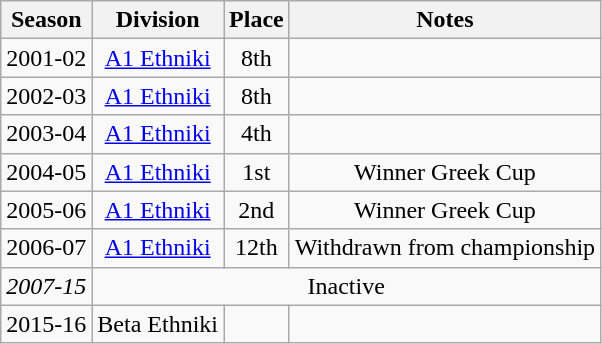<table class="wikitable" style="text-align:center">
<tr>
<th>Season</th>
<th>Division</th>
<th>Place</th>
<th>Notes</th>
</tr>
<tr>
<td>2001-02</td>
<td><a href='#'>A1 Ethniki</a></td>
<td>8th</td>
<td></td>
</tr>
<tr>
<td>2002-03</td>
<td><a href='#'>A1 Ethniki</a></td>
<td>8th</td>
<td></td>
</tr>
<tr>
<td>2003-04</td>
<td><a href='#'>A1 Ethniki</a></td>
<td>4th</td>
<td></td>
</tr>
<tr>
<td>2004-05</td>
<td><a href='#'>A1 Ethniki</a></td>
<td>1st</td>
<td>Winner Greek Cup</td>
</tr>
<tr>
<td>2005-06</td>
<td><a href='#'>A1 Ethniki</a></td>
<td>2nd</td>
<td>Winner Greek Cup</td>
</tr>
<tr>
<td>2006-07</td>
<td><a href='#'>A1 Ethniki</a></td>
<td>12th</td>
<td>Withdrawn from championship</td>
</tr>
<tr>
<td><em>2007-15</em></td>
<td colspan="3">Inactive</td>
</tr>
<tr>
<td>2015-16</td>
<td>Beta Ethniki</td>
<td></td>
</tr>
</table>
